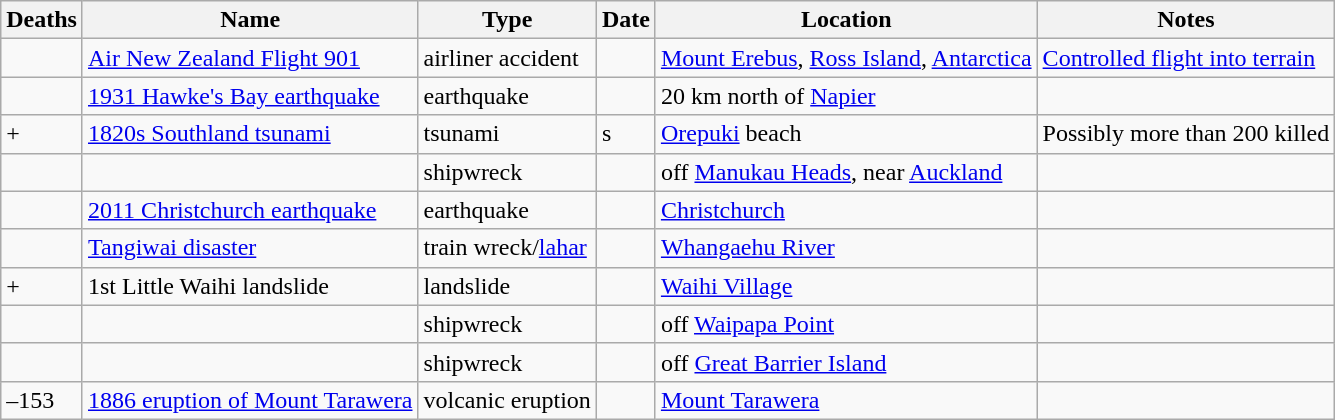<table class="sortable wikitable">
<tr>
<th>Deaths</th>
<th>Name</th>
<th>Type</th>
<th>Date</th>
<th>Location</th>
<th>Notes</th>
</tr>
<tr>
<td></td>
<td><a href='#'>Air New Zealand Flight 901</a></td>
<td>airliner accident</td>
<td></td>
<td><a href='#'>Mount Erebus</a>, <a href='#'>Ross Island</a>, <a href='#'>Antarctica</a></td>
<td><a href='#'>Controlled flight into terrain</a></td>
</tr>
<tr>
<td></td>
<td><a href='#'>1931 Hawke's Bay earthquake</a></td>
<td>earthquake</td>
<td></td>
<td>20 km north of <a href='#'>Napier</a></td>
<td></td>
</tr>
<tr>
<td>+</td>
<td><a href='#'>1820s Southland tsunami</a></td>
<td>tsunami</td>
<td>s</td>
<td><a href='#'>Orepuki</a> beach</td>
<td>Possibly more than 200 killed</td>
</tr>
<tr>
<td></td>
<td></td>
<td>shipwreck</td>
<td></td>
<td>off <a href='#'>Manukau Heads</a>, near <a href='#'>Auckland</a></td>
<td></td>
</tr>
<tr>
<td></td>
<td><a href='#'>2011 Christchurch earthquake</a></td>
<td>earthquake</td>
<td></td>
<td><a href='#'>Christchurch</a></td>
<td></td>
</tr>
<tr>
<td></td>
<td><a href='#'>Tangiwai disaster</a></td>
<td>train wreck/<a href='#'>lahar</a></td>
<td></td>
<td><a href='#'>Whangaehu River</a></td>
<td></td>
</tr>
<tr>
<td>+</td>
<td>1st Little Waihi landslide</td>
<td>landslide</td>
<td></td>
<td><a href='#'>Waihi Village</a></td>
<td></td>
</tr>
<tr>
<td></td>
<td></td>
<td>shipwreck</td>
<td></td>
<td>off <a href='#'>Waipapa Point</a></td>
<td></td>
</tr>
<tr>
<td></td>
<td></td>
<td>shipwreck</td>
<td></td>
<td>off <a href='#'>Great Barrier Island</a></td>
<td></td>
</tr>
<tr>
<td>–153</td>
<td><a href='#'>1886 eruption of Mount Tarawera</a></td>
<td>volcanic eruption</td>
<td></td>
<td><a href='#'>Mount Tarawera</a></td>
<td></td>
</tr>
</table>
